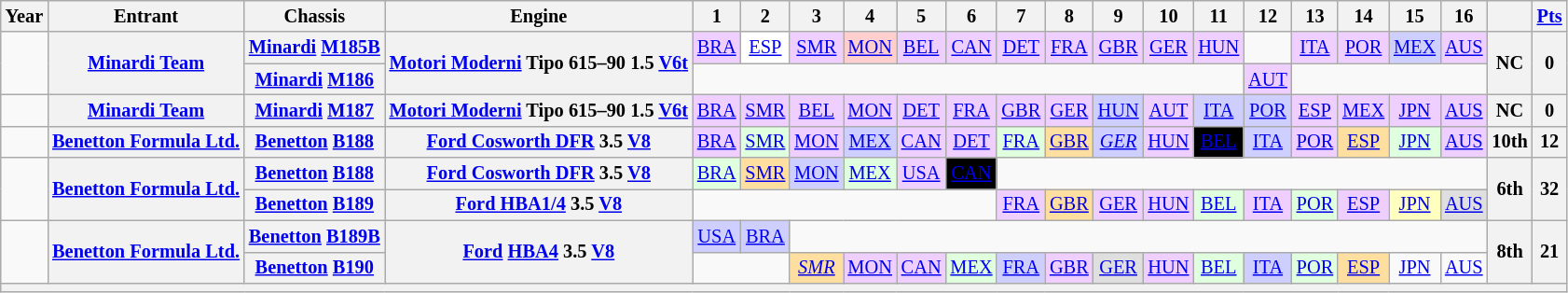<table class="wikitable" style="text-align:center; font-size:85%">
<tr>
<th>Year</th>
<th>Entrant</th>
<th>Chassis</th>
<th>Engine</th>
<th>1</th>
<th>2</th>
<th>3</th>
<th>4</th>
<th>5</th>
<th>6</th>
<th>7</th>
<th>8</th>
<th>9</th>
<th>10</th>
<th>11</th>
<th>12</th>
<th>13</th>
<th>14</th>
<th>15</th>
<th>16</th>
<th></th>
<th><a href='#'>Pts</a></th>
</tr>
<tr>
<td rowspan=2></td>
<th rowspan=2 nowrap><a href='#'>Minardi Team</a></th>
<th nowrap><a href='#'>Minardi</a> <a href='#'>M185B</a></th>
<th rowspan=2 nowrap><a href='#'>Motori Moderni</a> Tipo 615–90 1.5 <a href='#'>V6</a><a href='#'>t</a></th>
<td style="background:#EFCFFF;"><a href='#'>BRA</a><br></td>
<td style="background:#ffffff;"><a href='#'>ESP</a><br></td>
<td style="background:#EFCFFF;"><a href='#'>SMR</a><br></td>
<td style="background:#FFCFCF;"><a href='#'>MON</a><br></td>
<td style="background:#EFCFFF;"><a href='#'>BEL</a><br></td>
<td style="background:#EFCFFF;"><a href='#'>CAN</a><br></td>
<td style="background:#EFCFFF;"><a href='#'>DET</a><br></td>
<td style="background:#EFCFFF;"><a href='#'>FRA</a><br></td>
<td style="background:#EFCFFF;"><a href='#'>GBR</a><br></td>
<td style="background:#EFCFFF;"><a href='#'>GER</a><br></td>
<td style="background:#EFCFFF;"><a href='#'>HUN</a><br></td>
<td></td>
<td style="background:#EFCFFF;"><a href='#'>ITA</a><br></td>
<td style="background:#EFCFFF;"><a href='#'>POR</a><br></td>
<td style="background:#CFCFFF;"><a href='#'>MEX</a><br></td>
<td style="background:#EFCFFF;"><a href='#'>AUS</a><br></td>
<th rowspan=2>NC</th>
<th rowspan=2>0</th>
</tr>
<tr>
<th nowrap><a href='#'>Minardi</a> <a href='#'>M186</a></th>
<td colspan=11></td>
<td style="background:#EFCFFF;"><a href='#'>AUT</a><br></td>
<td colspan=4></td>
</tr>
<tr>
<td></td>
<th nowrap><a href='#'>Minardi Team</a></th>
<th nowrap><a href='#'>Minardi</a> <a href='#'>M187</a></th>
<th nowrap><a href='#'>Motori Moderni</a> Tipo 615–90 1.5 <a href='#'>V6</a><a href='#'>t</a></th>
<td style="background:#EFCFFF;"><a href='#'>BRA</a><br></td>
<td style="background:#EFCFFF;"><a href='#'>SMR</a><br></td>
<td style="background:#EFCFFF;"><a href='#'>BEL</a><br></td>
<td style="background:#EFCFFF;"><a href='#'>MON</a><br></td>
<td style="background:#EFCFFF;"><a href='#'>DET</a><br></td>
<td style="background:#EFCFFF;"><a href='#'>FRA</a><br></td>
<td style="background:#EFCFFF;"><a href='#'>GBR</a><br></td>
<td style="background:#EFCFFF;"><a href='#'>GER</a><br></td>
<td style="background:#CFCFFF;"><a href='#'>HUN</a><br></td>
<td style="background:#EFCFFF;"><a href='#'>AUT</a><br></td>
<td style="background:#CFCFFF;"><a href='#'>ITA</a><br></td>
<td style="background:#CFCFFF;"><a href='#'>POR</a><br></td>
<td style="background:#EFCFFF;"><a href='#'>ESP</a><br></td>
<td style="background:#EFCFFF;"><a href='#'>MEX</a><br></td>
<td style="background:#EFCFFF;"><a href='#'>JPN</a><br></td>
<td style="background:#EFCFFF;"><a href='#'>AUS</a><br></td>
<th>NC</th>
<th>0</th>
</tr>
<tr>
<td></td>
<th nowrap><a href='#'>Benetton Formula Ltd.</a></th>
<th nowrap><a href='#'>Benetton</a> <a href='#'>B188</a></th>
<th nowrap><a href='#'>Ford Cosworth DFR</a> 3.5 <a href='#'>V8</a></th>
<td style="background:#EFCFFF;"><a href='#'>BRA</a><br></td>
<td style="background:#DFFFDF;"><a href='#'>SMR</a><br></td>
<td style="background:#EFCFFF;"><a href='#'>MON</a><br></td>
<td style="background:#CFCFFF;"><a href='#'>MEX</a><br></td>
<td style="background:#EFCFFF;"><a href='#'>CAN</a><br></td>
<td style="background:#EFCFFF;"><a href='#'>DET</a><br></td>
<td style="background:#DFFFDF;"><a href='#'>FRA</a><br></td>
<td style="background:#FFDF9F;"><a href='#'>GBR</a><br></td>
<td style="background:#CFCFFF;"><em><a href='#'>GER</a></em><br></td>
<td style="background:#EFCFFF;"><a href='#'>HUN</a><br></td>
<td style="background:#000000; color:#ffffff"><a href='#'><span>BEL</span></a><br></td>
<td style="background:#CFCFFF;"><a href='#'>ITA</a><br></td>
<td style="background:#EFCFFF;"><a href='#'>POR</a><br></td>
<td style="background:#FFDF9F;"><a href='#'>ESP</a><br></td>
<td style="background:#DFFFDF;"><a href='#'>JPN</a><br></td>
<td style="background:#EFCFFF;"><a href='#'>AUS</a><br></td>
<th>10th</th>
<th>12</th>
</tr>
<tr>
<td rowspan=2></td>
<th rowspan=2 nowrap><a href='#'>Benetton Formula Ltd.</a></th>
<th nowrap><a href='#'>Benetton</a> <a href='#'>B188</a></th>
<th nowrap><a href='#'>Ford Cosworth DFR</a> 3.5 <a href='#'>V8</a></th>
<td style="background:#DFFFDF;"><a href='#'>BRA</a><br></td>
<td style="background:#FFDF9F;"><a href='#'>SMR</a><br></td>
<td style="background:#CFCFFF;"><a href='#'>MON</a><br></td>
<td style="background:#DFFFDF;"><a href='#'>MEX</a><br></td>
<td style="background:#EFCFFF;"><a href='#'>USA</a><br></td>
<td style="background:#000000; color:#ffffff"><a href='#'><span>CAN</span></a><br></td>
<td colspan=10></td>
<th rowspan=2>6th</th>
<th rowspan=2>32</th>
</tr>
<tr>
<th nowrap><a href='#'>Benetton</a> <a href='#'>B189</a></th>
<th nowrap><a href='#'>Ford HBA1/4</a> 3.5 <a href='#'>V8</a></th>
<td colspan=6></td>
<td style="background:#EFCFFF;"><a href='#'>FRA</a><br></td>
<td style="background:#FFDF9F;"><a href='#'>GBR</a><br></td>
<td style="background:#EFCFFF;"><a href='#'>GER</a><br></td>
<td style="background:#EFCFFF;"><a href='#'>HUN</a><br></td>
<td style="background:#DFFFDF;"><a href='#'>BEL</a><br></td>
<td style="background:#EFCFFF;"><a href='#'>ITA</a><br></td>
<td style="background:#DFFFDF;"><a href='#'>POR</a><br></td>
<td style="background:#EFCFFF;"><a href='#'>ESP</a><br></td>
<td style="background:#FFFFBF;"><a href='#'>JPN</a><br></td>
<td style="background:#DFDFDF;"><a href='#'>AUS</a><br></td>
</tr>
<tr>
<td rowspan=2></td>
<th rowspan=2 nowrap><a href='#'>Benetton Formula Ltd.</a></th>
<th nowrap><a href='#'>Benetton</a> <a href='#'>B189B</a></th>
<th rowspan=2 nowrap><a href='#'>Ford</a> <a href='#'>HBA4</a> 3.5 <a href='#'>V8</a></th>
<td style="background:#CFCFFF;"><a href='#'>USA</a><br></td>
<td style="background:#CFCFFF;"><a href='#'>BRA</a><br></td>
<td colspan=14></td>
<th rowspan=2>8th</th>
<th rowspan=2>21</th>
</tr>
<tr>
<th nowrap><a href='#'>Benetton</a> <a href='#'>B190</a></th>
<td colspan=2></td>
<td style="background:#FFDF9F;"><em><a href='#'>SMR</a></em><br></td>
<td style="background:#EFCFFF;"><a href='#'>MON</a><br></td>
<td style="background:#EFCFFF;"><a href='#'>CAN</a><br></td>
<td style="background:#DFFFDF;"><a href='#'>MEX</a><br></td>
<td style="background:#CFCFFF;"><a href='#'>FRA</a><br></td>
<td style="background:#EFCFFF;"><a href='#'>GBR</a><br></td>
<td style="background:#DFDFDF;"><a href='#'>GER</a><br></td>
<td style="background:#EFCFFF;"><a href='#'>HUN</a><br></td>
<td style="background:#DFFFDF;"><a href='#'>BEL</a><br></td>
<td style="background:#CFCFFF;"><a href='#'>ITA</a><br></td>
<td style="background:#DFFFDF;"><a href='#'>POR</a><br></td>
<td style="background:#FFDF9F;"><a href='#'>ESP</a><br></td>
<td><a href='#'>JPN</a></td>
<td><a href='#'>AUS</a></td>
</tr>
<tr>
<th colspan="22"></th>
</tr>
</table>
